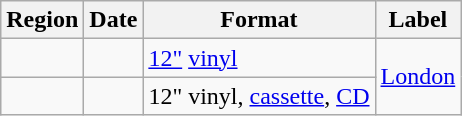<table class="wikitable">
<tr>
<th>Region</th>
<th>Date</th>
<th>Format</th>
<th>Label</th>
</tr>
<tr>
<td></td>
<td></td>
<td><a href='#'>12"</a> <a href='#'>vinyl</a></td>
<td rowspan="2"><a href='#'>London</a></td>
</tr>
<tr>
<td></td>
<td></td>
<td>12" vinyl, <a href='#'>cassette</a>, <a href='#'>CD</a></td>
</tr>
</table>
